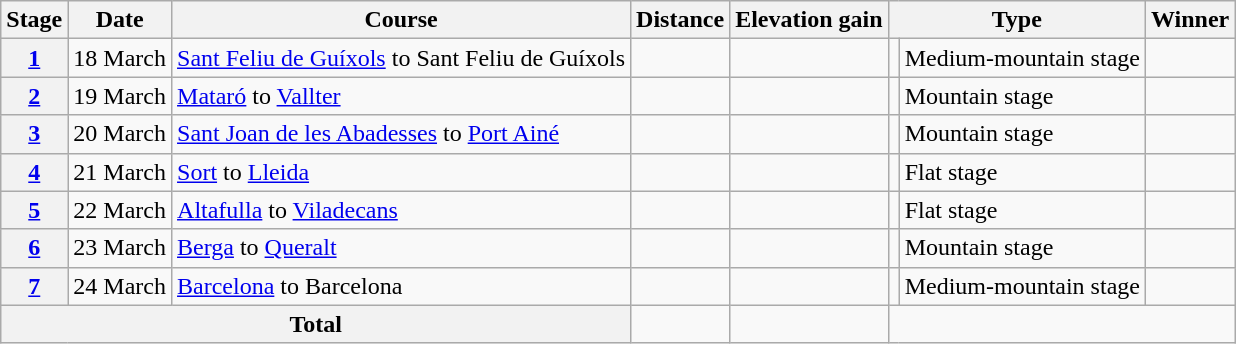<table class="wikitable">
<tr>
<th scope="col">Stage</th>
<th scope="col">Date</th>
<th scope="col">Course</th>
<th scope="col">Distance</th>
<th scope="col">Elevation gain</th>
<th scope="col" colspan="2">Type</th>
<th scope="col">Winner</th>
</tr>
<tr>
<th scope="row"><a href='#'>1</a></th>
<td style="text-align:center;">18 March</td>
<td><a href='#'>Sant Feliu de Guíxols</a> to Sant Feliu de Guíxols</td>
<td style="text-align:center;"></td>
<td style="text-align:center;"></td>
<td></td>
<td>Medium-mountain stage</td>
<td></td>
</tr>
<tr>
<th scope="row"><a href='#'>2</a></th>
<td style="text-align:center;">19 March</td>
<td><a href='#'>Mataró</a> to <a href='#'>Vallter</a></td>
<td style="text-align:center;"></td>
<td style="text-align:center;"></td>
<td></td>
<td>Mountain stage</td>
<td></td>
</tr>
<tr>
<th scope="row"><a href='#'>3</a></th>
<td style="text-align:center;">20 March</td>
<td><a href='#'>Sant Joan de les Abadesses</a> to <a href='#'>Port Ainé</a></td>
<td style="text-align:center;"></td>
<td style="text-align:center;"></td>
<td></td>
<td>Mountain stage</td>
<td></td>
</tr>
<tr>
<th scope="row"><a href='#'>4</a></th>
<td style="text-align:center;">21 March</td>
<td><a href='#'>Sort</a> to <a href='#'>Lleida</a></td>
<td style="text-align:center;"></td>
<td style="text-align:center;"></td>
<td></td>
<td>Flat stage</td>
<td></td>
</tr>
<tr>
<th scope="row"><a href='#'>5</a></th>
<td style="text-align:center;">22 March</td>
<td><a href='#'>Altafulla</a> to <a href='#'>Viladecans</a></td>
<td style="text-align:center;"></td>
<td style="text-align:center;"></td>
<td></td>
<td>Flat stage</td>
<td></td>
</tr>
<tr>
<th scope="row"><a href='#'>6</a></th>
<td style="text-align:center;">23 March</td>
<td><a href='#'>Berga</a> to <a href='#'>Queralt</a></td>
<td style="text-align:center;"></td>
<td style="text-align:center;"></td>
<td></td>
<td>Mountain stage</td>
<td></td>
</tr>
<tr>
<th scope="row"><a href='#'>7</a></th>
<td style="text-align:center;">24 March</td>
<td><a href='#'>Barcelona</a> to Barcelona</td>
<td style="text-align:center;"></td>
<td style="text-align:center;"></td>
<td></td>
<td>Medium-mountain stage</td>
<td></td>
</tr>
<tr>
<th colspan="3">Total</th>
<td align="center"></td>
<td align="center"></td>
</tr>
</table>
